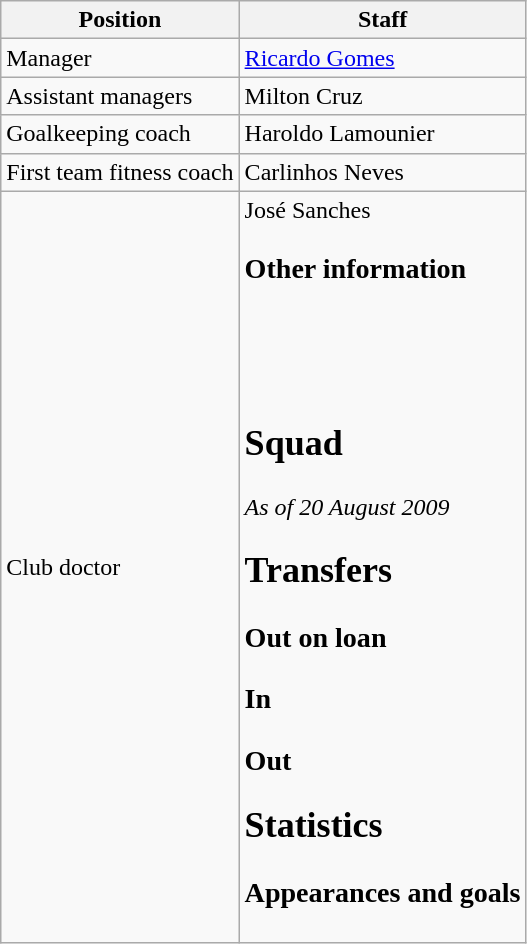<table class="wikitable">
<tr>
<th>Position</th>
<th>Staff</th>
</tr>
<tr>
<td>Manager</td>
<td> <a href='#'>Ricardo Gomes</a></td>
</tr>
<tr>
<td>Assistant managers</td>
<td> Milton Cruz</td>
</tr>
<tr>
<td>Goalkeeping coach</td>
<td> Haroldo Lamounier</td>
</tr>
<tr>
<td>First team fitness coach</td>
<td> Carlinhos Neves</td>
</tr>
<tr>
<td>Club doctor</td>
<td> José Sanches<br><h3>Other information</h3><br><br><br><h2>Squad</h2><em>As of 20 August 2009</em>





































<h2>Transfers</h2><h3>Out on loan</h3>


 
 
<h3>In</h3>
















<h3>Out</h3>










<h2>Statistics</h2><h3>Appearances and goals</h3>

































</td>
</tr>
</table>
